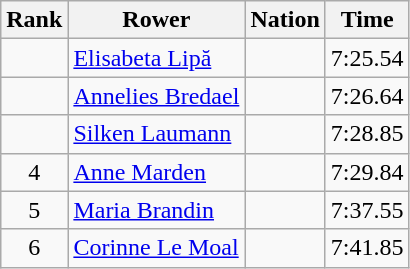<table class="wikitable sortable" style="text-align:center">
<tr>
<th>Rank</th>
<th>Rower</th>
<th>Nation</th>
<th>Time</th>
</tr>
<tr>
<td></td>
<td align=left data-sort-value="Lipă, Elisabeta"><a href='#'>Elisabeta Lipă</a></td>
<td align=left></td>
<td>7:25.54</td>
</tr>
<tr>
<td></td>
<td align=left data-sort-value="Bredael, Annelies"><a href='#'>Annelies Bredael</a></td>
<td align=left></td>
<td>7:26.64</td>
</tr>
<tr>
<td></td>
<td align=left data-sort-value="Laumann, Silken"><a href='#'>Silken Laumann</a></td>
<td align=left></td>
<td>7:28.85</td>
</tr>
<tr>
<td>4</td>
<td align=left data-sort-value="Marden, Anne"><a href='#'>Anne Marden</a></td>
<td align=left></td>
<td>7:29.84</td>
</tr>
<tr>
<td>5</td>
<td align=left data-sort-value="Brandin, Maria"><a href='#'>Maria Brandin</a></td>
<td align=left></td>
<td>7:37.55</td>
</tr>
<tr>
<td>6</td>
<td align=left data-sort-value="Le Moal, Corinne"><a href='#'>Corinne Le Moal</a></td>
<td align=left></td>
<td>7:41.85</td>
</tr>
</table>
